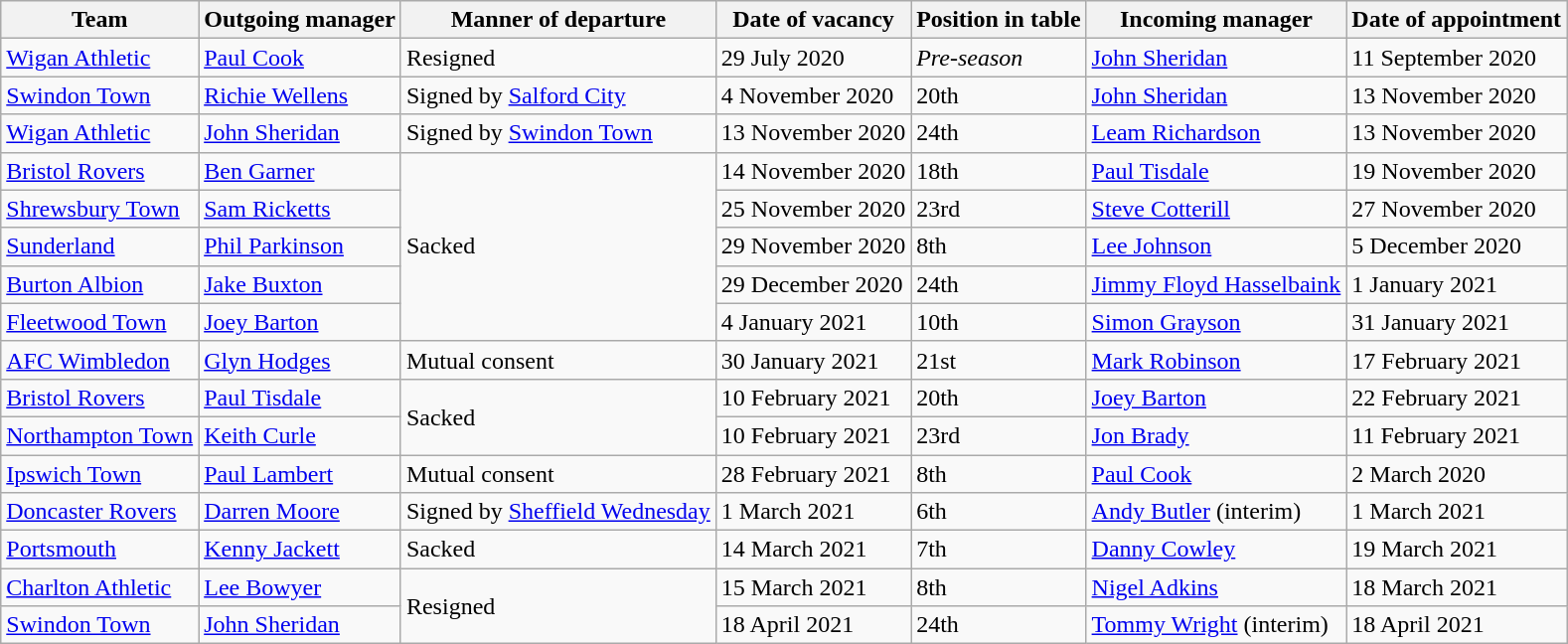<table class="wikitable">
<tr>
<th scope="col">Team</th>
<th scope="col">Outgoing manager</th>
<th scope="col">Manner of departure</th>
<th scope="col">Date of vacancy</th>
<th scope="col">Position in table</th>
<th scope="col">Incoming manager</th>
<th scope="col">Date of appointment</th>
</tr>
<tr>
<td><a href='#'>Wigan Athletic</a></td>
<td> <a href='#'>Paul Cook</a></td>
<td>Resigned</td>
<td>29 July 2020</td>
<td><em>Pre-season</em></td>
<td> <a href='#'>John Sheridan</a></td>
<td>11 September 2020</td>
</tr>
<tr>
<td><a href='#'>Swindon Town</a></td>
<td> <a href='#'>Richie Wellens</a></td>
<td>Signed by <a href='#'>Salford City</a></td>
<td>4 November 2020</td>
<td>20th</td>
<td> <a href='#'>John Sheridan</a></td>
<td>13 November 2020</td>
</tr>
<tr>
<td><a href='#'>Wigan Athletic</a></td>
<td> <a href='#'>John Sheridan</a></td>
<td>Signed by <a href='#'>Swindon Town</a></td>
<td>13 November 2020</td>
<td>24th</td>
<td> <a href='#'>Leam Richardson</a></td>
<td>13 November 2020</td>
</tr>
<tr>
<td><a href='#'>Bristol Rovers</a></td>
<td> <a href='#'>Ben Garner</a></td>
<td rowspan=5>Sacked</td>
<td>14 November 2020</td>
<td>18th</td>
<td> <a href='#'>Paul Tisdale</a></td>
<td>19 November 2020</td>
</tr>
<tr>
<td><a href='#'>Shrewsbury Town</a></td>
<td> <a href='#'>Sam Ricketts</a></td>
<td>25 November 2020</td>
<td>23rd</td>
<td> <a href='#'>Steve Cotterill</a></td>
<td>27 November 2020</td>
</tr>
<tr>
<td><a href='#'>Sunderland</a></td>
<td> <a href='#'>Phil Parkinson</a></td>
<td>29 November 2020</td>
<td>8th</td>
<td> <a href='#'>Lee Johnson</a></td>
<td>5 December 2020</td>
</tr>
<tr>
<td><a href='#'>Burton Albion</a></td>
<td> <a href='#'>Jake Buxton</a></td>
<td>29 December 2020</td>
<td>24th</td>
<td> <a href='#'>Jimmy Floyd Hasselbaink</a></td>
<td>1 January 2021</td>
</tr>
<tr>
<td><a href='#'>Fleetwood Town</a></td>
<td> <a href='#'>Joey Barton</a></td>
<td>4 January 2021</td>
<td>10th</td>
<td> <a href='#'>Simon Grayson</a></td>
<td>31 January 2021</td>
</tr>
<tr>
<td><a href='#'>AFC Wimbledon</a></td>
<td> <a href='#'>Glyn Hodges</a></td>
<td>Mutual consent</td>
<td>30 January 2021</td>
<td>21st</td>
<td> <a href='#'>Mark Robinson</a></td>
<td>17 February 2021</td>
</tr>
<tr>
<td><a href='#'>Bristol Rovers</a></td>
<td> <a href='#'>Paul Tisdale</a></td>
<td rowspan="2">Sacked</td>
<td>10 February 2021</td>
<td>20th</td>
<td> <a href='#'>Joey Barton</a></td>
<td>22 February 2021</td>
</tr>
<tr>
<td><a href='#'>Northampton Town</a></td>
<td> <a href='#'>Keith Curle</a></td>
<td>10 February 2021</td>
<td>23rd</td>
<td> <a href='#'>Jon Brady</a></td>
<td>11 February 2021</td>
</tr>
<tr>
<td><a href='#'>Ipswich Town</a></td>
<td> <a href='#'>Paul Lambert</a></td>
<td>Mutual consent</td>
<td>28 February 2021</td>
<td>8th</td>
<td> <a href='#'>Paul Cook</a></td>
<td>2 March 2020</td>
</tr>
<tr>
<td><a href='#'>Doncaster Rovers</a></td>
<td> <a href='#'>Darren Moore</a></td>
<td>Signed by <a href='#'>Sheffield Wednesday</a></td>
<td>1 March 2021</td>
<td>6th</td>
<td> <a href='#'>Andy Butler</a> (interim)</td>
<td>1 March 2021</td>
</tr>
<tr>
<td><a href='#'>Portsmouth</a></td>
<td> <a href='#'>Kenny Jackett</a></td>
<td>Sacked</td>
<td>14 March 2021</td>
<td>7th</td>
<td> <a href='#'>Danny Cowley</a></td>
<td>19 March 2021</td>
</tr>
<tr>
<td><a href='#'>Charlton Athletic</a></td>
<td> <a href='#'>Lee Bowyer</a></td>
<td rowspan="2">Resigned</td>
<td>15 March 2021</td>
<td>8th</td>
<td> <a href='#'>Nigel Adkins</a></td>
<td>18 March 2021</td>
</tr>
<tr>
<td><a href='#'>Swindon Town</a></td>
<td> <a href='#'>John Sheridan</a></td>
<td>18 April 2021</td>
<td>24th</td>
<td> <a href='#'>Tommy Wright</a> (interim)</td>
<td>18 April 2021</td>
</tr>
</table>
